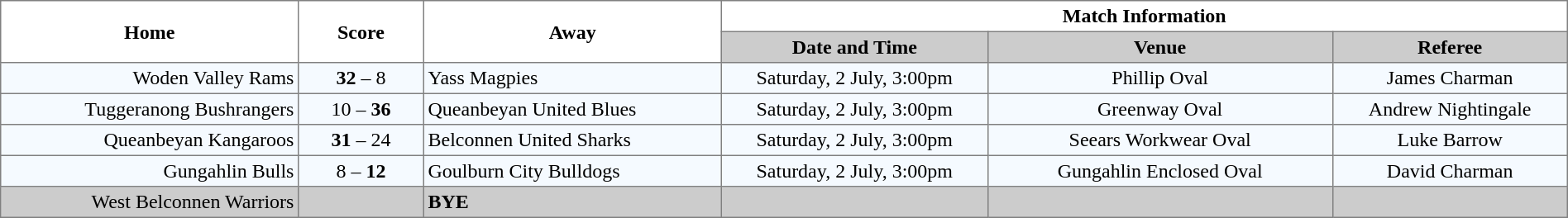<table border="1" cellpadding="3" cellspacing="0" width="100%" style="border-collapse:collapse;  text-align:center;">
<tr>
<th rowspan="2" width="19%">Home</th>
<th rowspan="2" width="8%">Score</th>
<th rowspan="2" width="19%">Away</th>
<th colspan="3">Match Information</th>
</tr>
<tr style="background:#CCCCCC">
<th width="17%">Date and Time</th>
<th width="22%">Venue</th>
<th width="50%">Referee</th>
</tr>
<tr style="text-align:center; background:#f5faff;">
<td align="right">Woden Valley Rams </td>
<td><strong>32</strong> – 8</td>
<td align="left"> Yass Magpies</td>
<td>Saturday, 2 July, 3:00pm</td>
<td>Phillip Oval</td>
<td>James Charman</td>
</tr>
<tr style="text-align:center; background:#f5faff;">
<td align="right">Tuggeranong Bushrangers </td>
<td>10 – <strong>36</strong></td>
<td align="left"> Queanbeyan United Blues</td>
<td>Saturday, 2 July, 3:00pm</td>
<td>Greenway Oval</td>
<td>Andrew Nightingale</td>
</tr>
<tr style="text-align:center; background:#f5faff;">
<td align="right">Queanbeyan Kangaroos </td>
<td><strong>31</strong> – 24</td>
<td align="left"> Belconnen United Sharks</td>
<td>Saturday, 2 July, 3:00pm</td>
<td>Seears Workwear Oval</td>
<td>Luke Barrow</td>
</tr>
<tr style="text-align:center; background:#f5faff;">
<td align="right">Gungahlin Bulls </td>
<td>8 – <strong>12</strong></td>
<td align="left"> Goulburn City Bulldogs</td>
<td>Saturday, 2 July, 3:00pm</td>
<td>Gungahlin Enclosed Oval</td>
<td>David Charman</td>
</tr>
<tr style="text-align:center; background:#CCCCCC;">
<td align="right">West Belconnen Warriors </td>
<td></td>
<td align="left"><strong>BYE</strong></td>
<td></td>
<td></td>
<td></td>
</tr>
</table>
